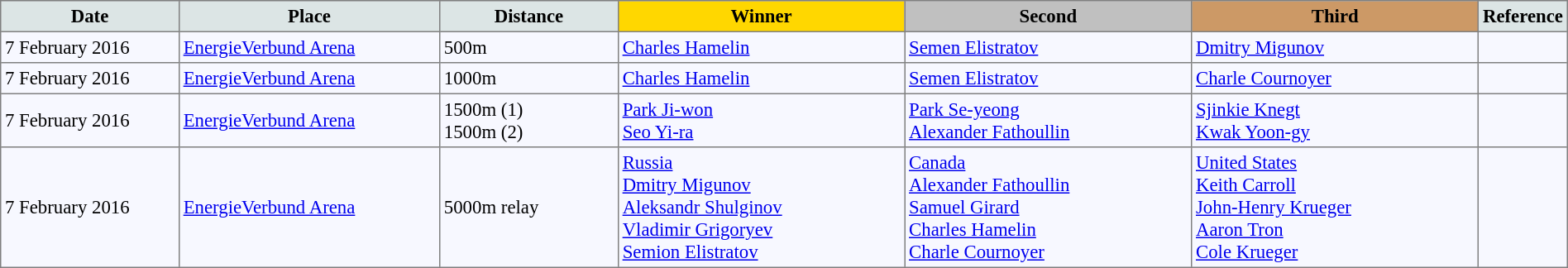<table cellpadding="3" cellspacing="0" border="1" style="background:#f7f8ff; font-size:95%; border:gray solid 1px; border-collapse:collapse;">
<tr style="background:#ccc; text-align:center;">
<td style="background:#dce5e5; width:150px;"><strong>Date</strong></td>
<td style="background:#dce5e5; width:220px;"><strong>Place</strong></td>
<td style="background:#dce5e5; width:150px;"><strong>Distance</strong></td>
<td style="background:gold; width:250px;"><strong>Winner</strong></td>
<td style="background:silver; width:250px;"><strong>Second</strong></td>
<td style="background:#c96; width:250px;"><strong>Third</strong></td>
<td style="background:#dce5e5; width:30px;"><strong>Reference</strong></td>
</tr>
<tr style="text-align:left;">
<td>7 February 2016</td>
<td><a href='#'>EnergieVerbund Arena</a></td>
<td>500m</td>
<td> <a href='#'>Charles Hamelin</a><br></td>
<td> <a href='#'>Semen Elistratov</a><br></td>
<td> <a href='#'>Dmitry Migunov</a></td>
<td></td>
</tr>
<tr style="text-align:left;">
<td>7 February 2016</td>
<td><a href='#'>EnergieVerbund Arena</a></td>
<td>1000m</td>
<td> <a href='#'>Charles Hamelin</a><br></td>
<td> <a href='#'>Semen Elistratov</a><br></td>
<td> <a href='#'>Charle Cournoyer</a></td>
<td></td>
</tr>
<tr style="text-align:left;">
<td>7 February 2016</td>
<td><a href='#'>EnergieVerbund Arena</a></td>
<td>1500m (1) <br> 1500m (2)</td>
<td> <a href='#'>Park Ji-won</a><br> <a href='#'>Seo Yi-ra</a></td>
<td> <a href='#'>Park Se-yeong</a><br> <a href='#'>Alexander Fathoullin</a></td>
<td> <a href='#'>Sjinkie Knegt</a><br> <a href='#'>Kwak Yoon-gy</a></td>
<td></td>
</tr>
<tr style="text-align:left;">
<td>7 February 2016</td>
<td><a href='#'>EnergieVerbund Arena</a></td>
<td>5000m relay</td>
<td> <a href='#'>Russia</a><br><a href='#'>Dmitry Migunov</a><br><a href='#'>Aleksandr Shulginov</a><br><a href='#'>Vladimir Grigoryev</a><br><a href='#'>Semion Elistratov</a></td>
<td> <a href='#'>Canada</a><br><a href='#'>Alexander Fathoullin</a><br><a href='#'>Samuel Girard</a><br><a href='#'>Charles Hamelin</a><br><a href='#'>Charle Cournoyer</a></td>
<td>  <a href='#'>United States</a><br><a href='#'>Keith Carroll</a><br><a href='#'>John-Henry Krueger</a><br><a href='#'>Aaron Tron</a><br><a href='#'>Cole Krueger</a></td>
<td></td>
</tr>
</table>
